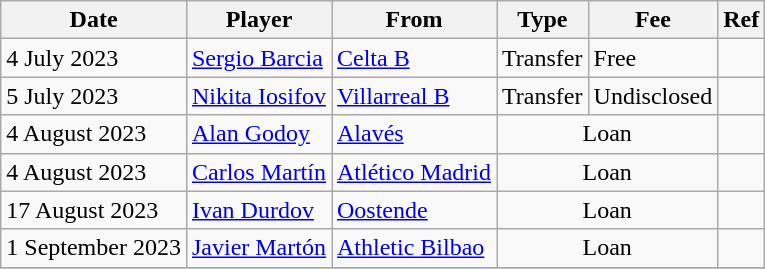<table class="wikitable">
<tr>
<th>Date</th>
<th>Player</th>
<th>From</th>
<th>Type</th>
<th>Fee</th>
<th>Ref</th>
</tr>
<tr>
<td>4 July 2023</td>
<td> <a href='#'>Sergio Barcia</a></td>
<td><a href='#'>Celta B</a></td>
<td>Transfer</td>
<td>Free</td>
<td></td>
</tr>
<tr>
<td>5 July 2023</td>
<td> <a href='#'>Nikita Iosifov</a></td>
<td><a href='#'>Villarreal B</a></td>
<td>Transfer</td>
<td>Undisclosed</td>
<td></td>
</tr>
<tr>
<td>4 August 2023</td>
<td> <a href='#'>Alan Godoy</a></td>
<td><a href='#'>Alavés</a></td>
<td colspan=2 align=center>Loan</td>
<td></td>
</tr>
<tr>
<td>4 August 2023</td>
<td> <a href='#'>Carlos Martín</a></td>
<td><a href='#'>Atlético Madrid</a></td>
<td colspan=2 align=center>Loan</td>
<td></td>
</tr>
<tr>
<td>17 August 2023</td>
<td> <a href='#'>Ivan Durdov</a></td>
<td> <a href='#'>Oostende</a></td>
<td colspan=2 align=center>Loan</td>
<td></td>
</tr>
<tr>
<td>1 September 2023</td>
<td> <a href='#'>Javier Martón</a></td>
<td><a href='#'>Athletic Bilbao</a></td>
<td colspan=2 align=center>Loan</td>
<td></td>
</tr>
<tr>
</tr>
</table>
